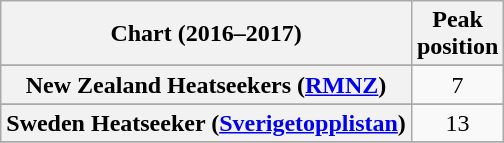<table class="wikitable sortable plainrowheaders" style="text-align:center">
<tr>
<th scope="col">Chart (2016–2017)</th>
<th scope="col">Peak<br> position</th>
</tr>
<tr>
</tr>
<tr>
</tr>
<tr>
</tr>
<tr>
</tr>
<tr>
<th scope="row">New Zealand Heatseekers (<a href='#'>RMNZ</a>)</th>
<td>7</td>
</tr>
<tr>
</tr>
<tr>
<th scope="row">Sweden Heatseeker (<a href='#'>Sverigetopplistan</a>)<br></th>
<td>13</td>
</tr>
<tr>
</tr>
</table>
